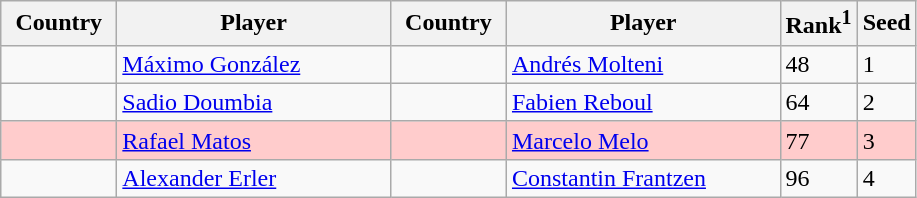<table class="sortable wikitable">
<tr>
<th width="70">Country</th>
<th width="175">Player</th>
<th width="70">Country</th>
<th width="175">Player</th>
<th>Rank<sup>1</sup></th>
<th>Seed</th>
</tr>
<tr>
<td></td>
<td><a href='#'>Máximo González</a></td>
<td></td>
<td><a href='#'>Andrés Molteni</a></td>
<td>48</td>
<td>1</td>
</tr>
<tr>
<td></td>
<td><a href='#'>Sadio Doumbia</a></td>
<td></td>
<td><a href='#'>Fabien Reboul</a></td>
<td>64</td>
<td>2</td>
</tr>
<tr bgcolor=#fcc>
<td></td>
<td><a href='#'>Rafael Matos</a></td>
<td></td>
<td><a href='#'>Marcelo Melo</a></td>
<td>77</td>
<td>3</td>
</tr>
<tr>
<td></td>
<td><a href='#'>Alexander Erler</a></td>
<td></td>
<td><a href='#'>Constantin Frantzen</a></td>
<td>96</td>
<td>4</td>
</tr>
</table>
